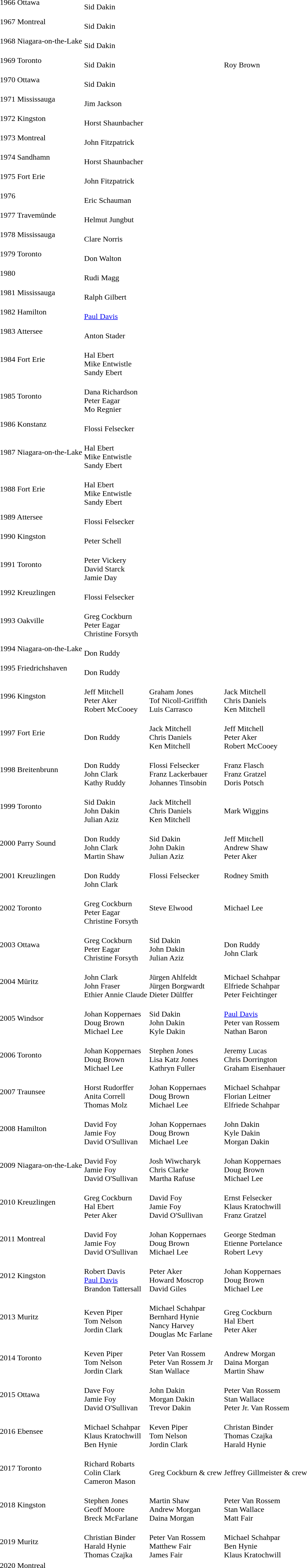<table>
<tr>
<td>1966 Ottawa</td>
<td><br>Sid Dakin</td>
<td></td>
<td></td>
</tr>
<tr>
<td>1967 Montreal</td>
<td><br>Sid Dakin</td>
<td></td>
<td></td>
</tr>
<tr>
<td>1968 Niagara-on-the-Lake</td>
<td><br>Sid Dakin</td>
<td></td>
<td></td>
</tr>
<tr>
<td>1969 Toronto</td>
<td><br>Sid Dakin</td>
<td></td>
<td><br>Roy Brown</td>
</tr>
<tr>
<td>1970 Ottawa</td>
<td><br>Sid Dakin</td>
<td></td>
<td></td>
</tr>
<tr>
<td>1971 Mississauga</td>
<td><br>Jim Jackson</td>
<td></td>
<td></td>
</tr>
<tr>
<td>1972 Kingston</td>
<td><br>Horst Shaunbacher</td>
<td></td>
<td></td>
</tr>
<tr>
<td>1973 Montreal</td>
<td><br>John Fitzpatrick</td>
<td></td>
<td></td>
</tr>
<tr>
<td>1974 Sandhamn</td>
<td><br>Horst Shaunbacher</td>
<td></td>
<td></td>
</tr>
<tr>
<td>1975 Fort Erie</td>
<td><br>John Fitzpatrick</td>
<td></td>
<td></td>
</tr>
<tr>
<td>1976</td>
<td><br>Eric Schauman</td>
<td></td>
<td></td>
</tr>
<tr>
<td>1977 Travemünde</td>
<td><br>Helmut Jungbut</td>
<td></td>
<td></td>
</tr>
<tr>
<td>1978 Mississauga</td>
<td><br>Clare Norris</td>
<td></td>
<td></td>
</tr>
<tr>
<td>1979 Toronto</td>
<td><br>Don Walton</td>
<td></td>
<td></td>
</tr>
<tr>
<td>1980</td>
<td><br>Rudi Magg</td>
<td></td>
<td></td>
</tr>
<tr>
<td>1981 Mississauga</td>
<td><br>Ralph Gilbert</td>
<td></td>
<td></td>
</tr>
<tr>
<td>1982 Hamilton</td>
<td><br><a href='#'>Paul Davis</a></td>
<td></td>
<td></td>
</tr>
<tr>
<td>1983 Attersee</td>
<td><br>Anton Stader</td>
<td></td>
<td></td>
</tr>
<tr>
<td>1984 Fort Erie</td>
<td><br>Hal Ebert<br>Mike Entwistle<br>Sandy Ebert</td>
<td></td>
<td></td>
</tr>
<tr>
<td>1985 Toronto</td>
<td><br>Dana Richardson<br>Peter Eagar<br>Mo Regnier</td>
<td></td>
<td></td>
</tr>
<tr>
<td>1986 Konstanz</td>
<td><br>Flossi Felsecker</td>
<td></td>
<td></td>
</tr>
<tr>
<td>1987 Niagara-on-the-Lake</td>
<td><br>Hal Ebert<br>Mike Entwistle<br>Sandy Ebert</td>
<td></td>
<td></td>
</tr>
<tr>
<td>1988 Fort Erie</td>
<td><br>Hal Ebert<br>Mike Entwistle<br>Sandy Ebert</td>
<td></td>
<td></td>
</tr>
<tr>
<td>1989 Attersee</td>
<td><br>Flossi Felsecker</td>
<td></td>
<td></td>
</tr>
<tr>
<td>1990 Kingston</td>
<td><br>Peter Schell</td>
<td></td>
<td></td>
</tr>
<tr>
<td>1991 Toronto</td>
<td><br>Peter Vickery<br>David Starck<br>Jamie Day</td>
<td></td>
<td></td>
</tr>
<tr>
<td>1992 Kreuzlingen</td>
<td><br>Flossi Felsecker</td>
<td></td>
<td></td>
</tr>
<tr>
<td>1993 Oakville</td>
<td><br>Greg Cockburn<br>Peter Eagar<br>Christine Forsyth</td>
<td></td>
<td></td>
</tr>
<tr>
<td>1994 Niagara-on-the-Lake</td>
<td><br>Don Ruddy</td>
<td></td>
<td></td>
</tr>
<tr>
<td>1995 Friedrichshaven</td>
<td><br>Don Ruddy</td>
<td></td>
<td></td>
</tr>
<tr>
<td>1996 Kingston</td>
<td><br>Jeff Mitchell<br>Peter Aker<br>Robert McCooey</td>
<td><br>Graham Jones<br>Tof Nicoll-Griffith<br>Luis Carrasco</td>
<td><br>Jack Mitchell<br>Chris Daniels<br>Ken Mitchell</td>
</tr>
<tr>
<td>1997 Fort Erie</td>
<td><br>Don Ruddy</td>
<td><br>Jack Mitchell<br>Chris Daniels<br>Ken Mitchell</td>
<td><br>Jeff Mitchell<br>Peter Aker<br>Robert McCooey</td>
</tr>
<tr>
<td>1998 Breitenbrunn</td>
<td><br>Don Ruddy<br>John Clark<br>Kathy Ruddy</td>
<td><br>Flossi Felsecker<br>Franz Lackerbauer<br>Johannes Tinsobin</td>
<td><br>Franz Flasch<br>Franz Gratzel<br>Doris Potsch</td>
</tr>
<tr>
<td>1999 Toronto</td>
<td><br>Sid Dakin<br>John Dakin<br>Julian Aziz</td>
<td><br>Jack Mitchell<br>Chris Daniels<br>Ken Mitchell</td>
<td><br>Mark Wiggins</td>
</tr>
<tr>
<td>2000 Parry Sound</td>
<td><br>Don Ruddy<br>John Clark<br>Martin Shaw<br></td>
<td><br>Sid Dakin<br>John Dakin<br>Julian Aziz</td>
<td><br>Jeff Mitchell<br>Andrew Shaw<br>Peter Aker<br></td>
</tr>
<tr>
<td>2001 Kreuzlingen</td>
<td><br>Don Ruddy<br>John Clark<br></td>
<td><br>Flossi Felsecker<br><br></td>
<td><br>Rodney Smith<br><br></td>
</tr>
<tr>
<td>2002 Toronto</td>
<td><br>Greg Cockburn<br>Peter Eagar<br>Christine Forsyth</td>
<td><br>Steve Elwood<br><br></td>
<td><br>Michael Lee<br><br></td>
</tr>
<tr>
<td>2003 Ottawa</td>
<td><br>Greg Cockburn<br>Peter Eagar<br>Christine Forsyth</td>
<td><br>Sid Dakin<br>John Dakin<br>Julian Aziz</td>
<td><br>Don Ruddy<br>John Clark<br></td>
</tr>
<tr>
<td>2004 Müritz</td>
<td><br>John Clark<br>John Fraser<br>Ethier Annie Claude</td>
<td><br>Jürgen Ahlfeldt<br>Jürgen Borgwardt<br>Dieter Dülffer</td>
<td><br>Michael Schahpar<br>Elfriede Schahpar<br>Peter Feichtinger</td>
</tr>
<tr>
<td>2005 Windsor</td>
<td><br>Johan Koppernaes<br>Doug Brown<br>Michael Lee</td>
<td><br>Sid Dakin<br>John Dakin<br>Kyle Dakin</td>
<td><br><a href='#'>Paul Davis</a><br>Peter van Rossem<br>Nathan Baron</td>
</tr>
<tr>
<td>2006 Toronto</td>
<td><br>Johan Koppernaes<br>Doug Brown<br>Michael Lee</td>
<td><br>Stephen Jones<br>Lisa Katz Jones<br>Kathryn Fuller</td>
<td><br>Jeremy Lucas<br>Chris Dorrington<br>Graham Eisenhauer</td>
</tr>
<tr>
<td>2007 Traunsee</td>
<td><br>Horst Rudorffer<br>Anita Correll<br>Thomas Molz</td>
<td><br>Johan Koppernaes<br>Doug Brown<br>Michael Lee</td>
<td><br>Michael Schahpar<br>Florian Leitner<br>Elfriede Schahpar</td>
</tr>
<tr>
<td>2008 Hamilton</td>
<td><br>David Foy<br>Jamie Foy<br>David O'Sullivan</td>
<td><br>Johan Koppernaes<br>Doug Brown<br>Michael Lee</td>
<td><br>John Dakin<br>Kyle Dakin<br>Morgan Dakin</td>
</tr>
<tr>
<td>2009 Niagara-on-the-Lake</td>
<td><br>David Foy<br>Jamie Foy<br>David O'Sullivan</td>
<td><br>Josh Wiwcharyk<br>Chris Clarke<br>Martha Rafuse</td>
<td><br>Johan Koppernaes<br>Doug Brown<br>Michael Lee</td>
</tr>
<tr>
<td>2010 Kreuzlingen</td>
<td><br>Greg Cockburn<br>Hal Ebert<br>Peter Aker</td>
<td><br>David Foy<br>Jamie Foy<br>David O'Sullivan</td>
<td><br>Ernst Felsecker<br>Klaus Kratochwill<br>Franz Gratzel</td>
</tr>
<tr>
<td>2011 Montreal</td>
<td><br>David Foy<br>Jamie Foy<br>David O'Sullivan</td>
<td><br>Johan Koppernaes<br>Doug Brown<br>Michael Lee</td>
<td><br>George Stedman<br>Etienne Portelance<br>Robert Levy</td>
</tr>
<tr>
<td>2012 Kingston</td>
<td><br>Robert Davis<br><a href='#'>Paul Davis</a><br>Brandon Tattersall</td>
<td><br>Peter Aker<br>Howard Moscrop<br>David Giles</td>
<td><br>Johan Koppernaes<br>Doug Brown<br>Michael Lee</td>
</tr>
<tr>
<td>2013 Muritz</td>
<td><br>Keven Piper<br>Tom Nelson<br>Jordin Clark</td>
<td><br>Michael Schahpar<br>Bernhard Hynie<br>Nancy Harvey<br>Douglas Mc Farlane</td>
<td><br>Greg Cockburn<br>Hal Ebert<br>Peter Aker</td>
</tr>
<tr>
<td>2014 Toronto</td>
<td><br>Keven Piper<br>Tom Nelson<br>Jordin Clark</td>
<td><br>Peter Van Rossem<br>Peter Van Rossem Jr<br>Stan Wallace</td>
<td><br> Andrew Morgan<br>Daina Morgan<br>Martin Shaw</td>
</tr>
<tr>
<td>2015 Ottawa</td>
<td><br>Dave Foy<br>Jamie Foy<br>David O'Sullivan</td>
<td><br>John Dakin<br>Morgan Dakin<br>Trevor Dakin</td>
<td><br>Peter Van Rossem<br>Stan Wallace<br>Peter Jr. Van Rossem</td>
</tr>
<tr>
<td>2016 Ebensee</td>
<td><br>Michael Schahpar<br>Klaus Kratochwill<br>Ben Hynie</td>
<td><br>Keven Piper<br>Tom Nelson<br>Jordin Clark</td>
<td><br>Christan Binder<br>Thomas Czajka<br>Harald Hynie</td>
</tr>
<tr>
<td>2017 Toronto</td>
<td><br>Richard Robarts<br>Colin Clark<br>Cameron Mason</td>
<td><br>Greg Cockburn & crew</td>
<td><br>Jeffrey Gillmeister & crew</td>
</tr>
<tr>
<td>2018 Kingston</td>
<td><br>Stephen Jones<br>Geoff Moore<br>Breck McFarlane</td>
<td><br>Martin Shaw<br>Andrew Morgan<br>Daina Morgan</td>
<td><br>Peter Van Rossem<br>Stan Wallace<br>Matt Fair</td>
</tr>
<tr>
<td>2019 Muritz</td>
<td><br>Christian Binder<br>Harald Hynie<br>Thomas Czajka</td>
<td><br>Peter Van Rossem<br>Matthew Fair<br>James Fair</td>
<td><br>Michael Schahpar<br>Ben Hynie<br>Klaus Kratochwill</td>
</tr>
<tr>
<td>2020 Montreal</td>
<td></td>
<td></td>
</tr>
<tr>
</tr>
</table>
